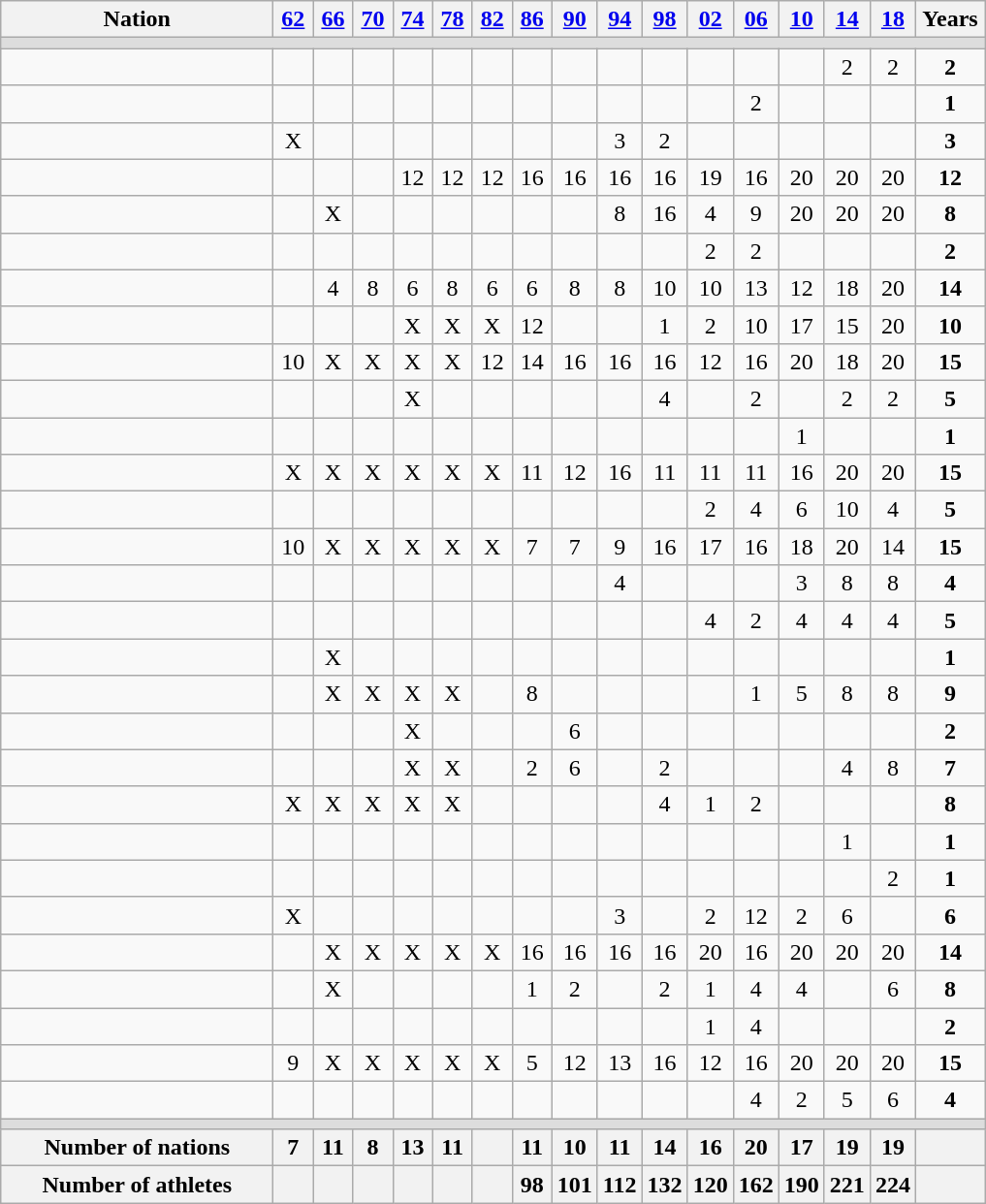<table class="wikitable" style="text-align:center;">
<tr>
<th width=180>Nation</th>
<th width=20><a href='#'>62</a></th>
<th width=20><a href='#'>66</a></th>
<th width=20><a href='#'>70</a></th>
<th width=20><a href='#'>74</a></th>
<th width=20><a href='#'>78</a></th>
<th width=20><a href='#'>82</a></th>
<th width=20><a href='#'>86</a></th>
<th width=20><a href='#'>90</a></th>
<th width=20><a href='#'>94</a></th>
<th width=20><a href='#'>98</a></th>
<th width=20><a href='#'>02</a></th>
<th width=20><a href='#'>06</a></th>
<th width=20><a href='#'>10</a></th>
<th width=20><a href='#'>14</a></th>
<th width=20><a href='#'>18</a></th>
<th width=40>Years</th>
</tr>
<tr bgcolor=#DDDDDD>
<td colspan=17></td>
</tr>
<tr>
<td align=left></td>
<td></td>
<td></td>
<td></td>
<td></td>
<td></td>
<td></td>
<td></td>
<td></td>
<td></td>
<td></td>
<td></td>
<td></td>
<td></td>
<td>2</td>
<td>2</td>
<td><strong>2</strong></td>
</tr>
<tr>
<td align=left></td>
<td></td>
<td></td>
<td></td>
<td></td>
<td></td>
<td></td>
<td></td>
<td></td>
<td></td>
<td></td>
<td></td>
<td>2</td>
<td></td>
<td></td>
<td></td>
<td><strong>1</strong></td>
</tr>
<tr>
<td align=left></td>
<td>X</td>
<td></td>
<td></td>
<td></td>
<td></td>
<td></td>
<td></td>
<td></td>
<td>3</td>
<td>2</td>
<td></td>
<td></td>
<td></td>
<td></td>
<td></td>
<td><strong>3</strong></td>
</tr>
<tr>
<td align=left></td>
<td></td>
<td></td>
<td></td>
<td>12</td>
<td>12</td>
<td>12</td>
<td>16</td>
<td>16</td>
<td>16</td>
<td>16</td>
<td>19</td>
<td>16</td>
<td>20</td>
<td>20</td>
<td>20</td>
<td><strong>12</strong></td>
</tr>
<tr>
<td align=left></td>
<td></td>
<td>X</td>
<td></td>
<td></td>
<td></td>
<td></td>
<td></td>
<td></td>
<td>8</td>
<td>16</td>
<td>4</td>
<td>9</td>
<td>20</td>
<td>20</td>
<td>20</td>
<td><strong>8</strong></td>
</tr>
<tr>
<td align=left></td>
<td></td>
<td></td>
<td></td>
<td></td>
<td></td>
<td></td>
<td></td>
<td></td>
<td></td>
<td></td>
<td>2</td>
<td>2</td>
<td></td>
<td></td>
<td></td>
<td><strong>2</strong></td>
</tr>
<tr>
<td align=left></td>
<td></td>
<td>4</td>
<td>8</td>
<td>6</td>
<td>8</td>
<td>6</td>
<td>6</td>
<td>8</td>
<td>8</td>
<td>10</td>
<td>10</td>
<td>13</td>
<td>12</td>
<td>18</td>
<td>20</td>
<td><strong>14</strong></td>
</tr>
<tr>
<td align=left></td>
<td></td>
<td></td>
<td></td>
<td>X</td>
<td>X</td>
<td>X</td>
<td>12</td>
<td></td>
<td></td>
<td>1</td>
<td>2</td>
<td>10</td>
<td>17</td>
<td>15</td>
<td>20</td>
<td><strong>10</strong></td>
</tr>
<tr>
<td align=left></td>
<td>10</td>
<td>X</td>
<td>X</td>
<td>X</td>
<td>X</td>
<td>12</td>
<td>14</td>
<td>16</td>
<td>16</td>
<td>16</td>
<td>12</td>
<td>16</td>
<td>20</td>
<td>18</td>
<td>20</td>
<td><strong>15</strong></td>
</tr>
<tr>
<td align=left></td>
<td></td>
<td></td>
<td></td>
<td>X</td>
<td></td>
<td></td>
<td></td>
<td></td>
<td></td>
<td>4</td>
<td></td>
<td>2</td>
<td></td>
<td>2</td>
<td>2</td>
<td><strong>5</strong></td>
</tr>
<tr>
<td align=left></td>
<td></td>
<td></td>
<td></td>
<td></td>
<td></td>
<td></td>
<td></td>
<td></td>
<td></td>
<td></td>
<td></td>
<td></td>
<td>1</td>
<td></td>
<td></td>
<td><strong>1</strong></td>
</tr>
<tr>
<td align=left></td>
<td>X</td>
<td>X</td>
<td>X</td>
<td>X</td>
<td>X</td>
<td>X</td>
<td>11</td>
<td>12</td>
<td>16</td>
<td>11</td>
<td>11</td>
<td>11</td>
<td>16</td>
<td>20</td>
<td>20</td>
<td><strong>15</strong></td>
</tr>
<tr>
<td align=left></td>
<td></td>
<td></td>
<td></td>
<td></td>
<td></td>
<td></td>
<td></td>
<td></td>
<td></td>
<td></td>
<td>2</td>
<td>4</td>
<td>6</td>
<td>10</td>
<td>4</td>
<td><strong>5</strong></td>
</tr>
<tr>
<td align=left></td>
<td>10</td>
<td>X</td>
<td>X</td>
<td>X</td>
<td>X</td>
<td>X</td>
<td>7</td>
<td>7</td>
<td>9</td>
<td>16</td>
<td>17</td>
<td>16</td>
<td>18</td>
<td>20</td>
<td>14</td>
<td><strong>15</strong></td>
</tr>
<tr>
<td align=left></td>
<td></td>
<td></td>
<td></td>
<td></td>
<td></td>
<td></td>
<td></td>
<td></td>
<td>4</td>
<td></td>
<td></td>
<td></td>
<td>3</td>
<td>8</td>
<td>8</td>
<td><strong>4</strong></td>
</tr>
<tr>
<td align=left></td>
<td></td>
<td></td>
<td></td>
<td></td>
<td></td>
<td></td>
<td></td>
<td></td>
<td></td>
<td></td>
<td>4</td>
<td>2</td>
<td>4</td>
<td>4</td>
<td>4</td>
<td><strong>5</strong></td>
</tr>
<tr>
<td align=left></td>
<td></td>
<td>X</td>
<td></td>
<td></td>
<td></td>
<td></td>
<td></td>
<td></td>
<td></td>
<td></td>
<td></td>
<td></td>
<td></td>
<td></td>
<td></td>
<td><strong>1</strong></td>
</tr>
<tr>
<td align=left></td>
<td></td>
<td>X</td>
<td>X</td>
<td>X</td>
<td>X</td>
<td></td>
<td>8</td>
<td></td>
<td></td>
<td></td>
<td></td>
<td>1</td>
<td>5</td>
<td>8</td>
<td>8</td>
<td><strong>9</strong></td>
</tr>
<tr>
<td align=left></td>
<td></td>
<td></td>
<td></td>
<td>X</td>
<td></td>
<td></td>
<td></td>
<td>6</td>
<td></td>
<td></td>
<td></td>
<td></td>
<td></td>
<td></td>
<td></td>
<td><strong>2</strong></td>
</tr>
<tr>
<td align=left></td>
<td></td>
<td></td>
<td></td>
<td>X</td>
<td>X</td>
<td></td>
<td>2</td>
<td>6</td>
<td></td>
<td>2</td>
<td></td>
<td></td>
<td></td>
<td>4</td>
<td>8</td>
<td><strong>7</strong></td>
</tr>
<tr>
<td align=left></td>
<td>X</td>
<td>X</td>
<td>X</td>
<td>X</td>
<td>X</td>
<td></td>
<td></td>
<td></td>
<td></td>
<td>4</td>
<td>1</td>
<td>2</td>
<td></td>
<td></td>
<td></td>
<td><strong>8</strong></td>
</tr>
<tr>
<td align=left></td>
<td></td>
<td></td>
<td></td>
<td></td>
<td></td>
<td></td>
<td></td>
<td></td>
<td></td>
<td></td>
<td></td>
<td></td>
<td></td>
<td>1</td>
<td></td>
<td><strong>1</strong></td>
</tr>
<tr>
<td align=left></td>
<td></td>
<td></td>
<td></td>
<td></td>
<td></td>
<td></td>
<td></td>
<td></td>
<td></td>
<td></td>
<td></td>
<td></td>
<td></td>
<td></td>
<td>2</td>
<td><strong>1</strong></td>
</tr>
<tr>
<td align=left></td>
<td>X</td>
<td></td>
<td></td>
<td></td>
<td></td>
<td></td>
<td></td>
<td></td>
<td>3</td>
<td></td>
<td>2</td>
<td>12</td>
<td>2</td>
<td>6</td>
<td></td>
<td><strong>6</strong></td>
</tr>
<tr>
<td align=left></td>
<td></td>
<td>X</td>
<td>X</td>
<td>X</td>
<td>X</td>
<td>X</td>
<td>16</td>
<td>16</td>
<td>16</td>
<td>16</td>
<td>20</td>
<td>16</td>
<td>20</td>
<td>20</td>
<td>20</td>
<td><strong>14</strong></td>
</tr>
<tr>
<td align=left></td>
<td></td>
<td>X</td>
<td></td>
<td></td>
<td></td>
<td></td>
<td>1</td>
<td>2</td>
<td></td>
<td>2</td>
<td>1</td>
<td>4</td>
<td>4</td>
<td></td>
<td>6</td>
<td><strong>8</strong></td>
</tr>
<tr>
<td align=left></td>
<td></td>
<td></td>
<td></td>
<td></td>
<td></td>
<td></td>
<td></td>
<td></td>
<td></td>
<td></td>
<td>1</td>
<td>4</td>
<td></td>
<td></td>
<td></td>
<td><strong>2</strong></td>
</tr>
<tr>
<td align=left></td>
<td>9</td>
<td>X</td>
<td>X</td>
<td>X</td>
<td>X</td>
<td>X</td>
<td>5</td>
<td>12</td>
<td>13</td>
<td>16</td>
<td>12</td>
<td>16</td>
<td>20</td>
<td>20</td>
<td>20</td>
<td><strong>15</strong></td>
</tr>
<tr>
<td align=left></td>
<td></td>
<td></td>
<td></td>
<td></td>
<td></td>
<td></td>
<td></td>
<td></td>
<td></td>
<td></td>
<td></td>
<td>4</td>
<td>2</td>
<td>5</td>
<td>6</td>
<td><strong>4</strong></td>
</tr>
<tr bgcolor=#DDDDDD>
<td colspan=17></td>
</tr>
<tr>
<th>Number of nations</th>
<th>7</th>
<th>11</th>
<th>8</th>
<th>13</th>
<th>11</th>
<th></th>
<th>11</th>
<th>10</th>
<th>11</th>
<th>14</th>
<th>16</th>
<th>20</th>
<th>17</th>
<th>19</th>
<th>19</th>
<th></th>
</tr>
<tr>
<th>Number of athletes</th>
<th></th>
<th></th>
<th></th>
<th></th>
<th></th>
<th></th>
<th>98</th>
<th>101</th>
<th>112</th>
<th>132</th>
<th>120</th>
<th>162</th>
<th>190</th>
<th>221</th>
<th>224</th>
<th></th>
</tr>
</table>
